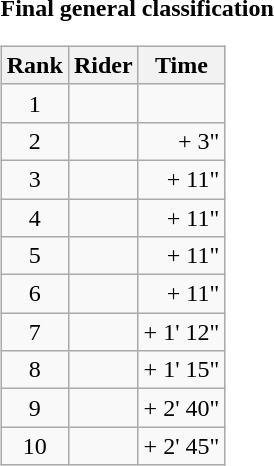<table>
<tr>
<td><strong>Final general classification</strong><br><table class="wikitable">
<tr>
<th scope="col">Rank</th>
<th scope="col">Rider</th>
<th scope="col">Time</th>
</tr>
<tr>
<td style="text-align:center;">1</td>
<td></td>
<td style="text-align:right;"></td>
</tr>
<tr>
<td style="text-align:center;">2</td>
<td></td>
<td style="text-align:right;">+ 3"</td>
</tr>
<tr>
<td style="text-align:center;">3</td>
<td></td>
<td style="text-align:right;">+ 11"</td>
</tr>
<tr>
<td style="text-align:center;">4</td>
<td></td>
<td style="text-align:right;">+ 11"</td>
</tr>
<tr>
<td style="text-align:center;">5</td>
<td></td>
<td style="text-align:right;">+ 11"</td>
</tr>
<tr>
<td style="text-align:center;">6</td>
<td></td>
<td style="text-align:right;">+ 11"</td>
</tr>
<tr>
<td style="text-align:center;">7</td>
<td></td>
<td style="text-align:right;">+ 1' 12"</td>
</tr>
<tr>
<td style="text-align:center;">8</td>
<td></td>
<td style="text-align:right;">+ 1' 15"</td>
</tr>
<tr>
<td style="text-align:center;">9</td>
<td></td>
<td style="text-align:right;">+ 2' 40"</td>
</tr>
<tr>
<td style="text-align:center;">10</td>
<td></td>
<td style="text-align:right;">+ 2' 45"</td>
</tr>
</table>
</td>
</tr>
</table>
